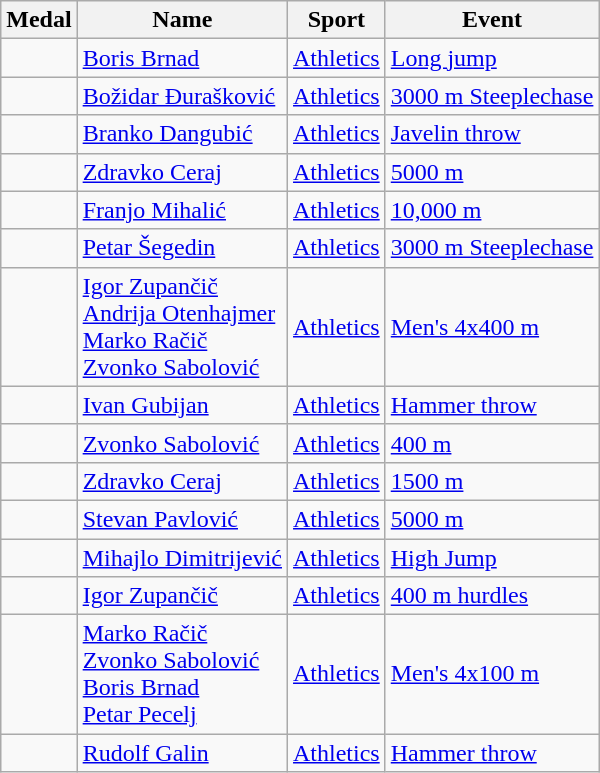<table class="wikitable sortable">
<tr>
<th>Medal</th>
<th>Name</th>
<th>Sport</th>
<th>Event</th>
</tr>
<tr>
<td></td>
<td><a href='#'>Boris Brnad</a></td>
<td> <a href='#'>Athletics</a></td>
<td><a href='#'>Long jump</a></td>
</tr>
<tr>
<td></td>
<td><a href='#'>Božidar Đurašković</a></td>
<td> <a href='#'>Athletics</a></td>
<td><a href='#'>3000 m Steeplechase</a></td>
</tr>
<tr>
<td></td>
<td><a href='#'>Branko Dangubić</a></td>
<td> <a href='#'>Athletics</a></td>
<td><a href='#'>Javelin throw</a></td>
</tr>
<tr>
<td></td>
<td><a href='#'>Zdravko Ceraj</a></td>
<td> <a href='#'>Athletics</a></td>
<td><a href='#'>5000 m</a></td>
</tr>
<tr>
<td></td>
<td><a href='#'>Franjo Mihalić</a></td>
<td> <a href='#'>Athletics</a></td>
<td><a href='#'>10,000 m</a></td>
</tr>
<tr>
<td></td>
<td><a href='#'>Petar Šegedin</a></td>
<td> <a href='#'>Athletics</a></td>
<td><a href='#'>3000 m Steeplechase</a></td>
</tr>
<tr>
<td></td>
<td><a href='#'>Igor Zupančič</a><br><a href='#'>Andrija Otenhajmer</a><br><a href='#'>Marko Račič</a><br><a href='#'>Zvonko Sabolović</a></td>
<td> <a href='#'>Athletics</a></td>
<td><a href='#'>Men's 4x400 m</a></td>
</tr>
<tr>
<td></td>
<td><a href='#'>Ivan Gubijan</a></td>
<td> <a href='#'>Athletics</a></td>
<td><a href='#'>Hammer throw</a></td>
</tr>
<tr>
<td></td>
<td><a href='#'>Zvonko Sabolović</a></td>
<td> <a href='#'>Athletics</a></td>
<td><a href='#'>400 m</a></td>
</tr>
<tr>
<td></td>
<td><a href='#'>Zdravko Ceraj</a></td>
<td> <a href='#'>Athletics</a></td>
<td><a href='#'>1500 m</a></td>
</tr>
<tr>
<td></td>
<td><a href='#'>Stevan Pavlović</a></td>
<td> <a href='#'>Athletics</a></td>
<td><a href='#'>5000 m</a></td>
</tr>
<tr>
<td></td>
<td><a href='#'>Mihajlo Dimitrijević</a></td>
<td> <a href='#'>Athletics</a></td>
<td><a href='#'>High Jump</a></td>
</tr>
<tr>
<td></td>
<td><a href='#'>Igor Zupančič</a></td>
<td> <a href='#'>Athletics</a></td>
<td><a href='#'>400 m hurdles</a></td>
</tr>
<tr>
<td></td>
<td><a href='#'>Marko Račič</a><br><a href='#'>Zvonko Sabolović</a><br><a href='#'>Boris Brnad</a><br><a href='#'>Petar Pecelj</a></td>
<td> <a href='#'>Athletics</a></td>
<td><a href='#'>Men's 4x100 m</a></td>
</tr>
<tr>
<td></td>
<td><a href='#'>Rudolf Galin</a></td>
<td> <a href='#'>Athletics</a></td>
<td><a href='#'>Hammer throw</a></td>
</tr>
</table>
